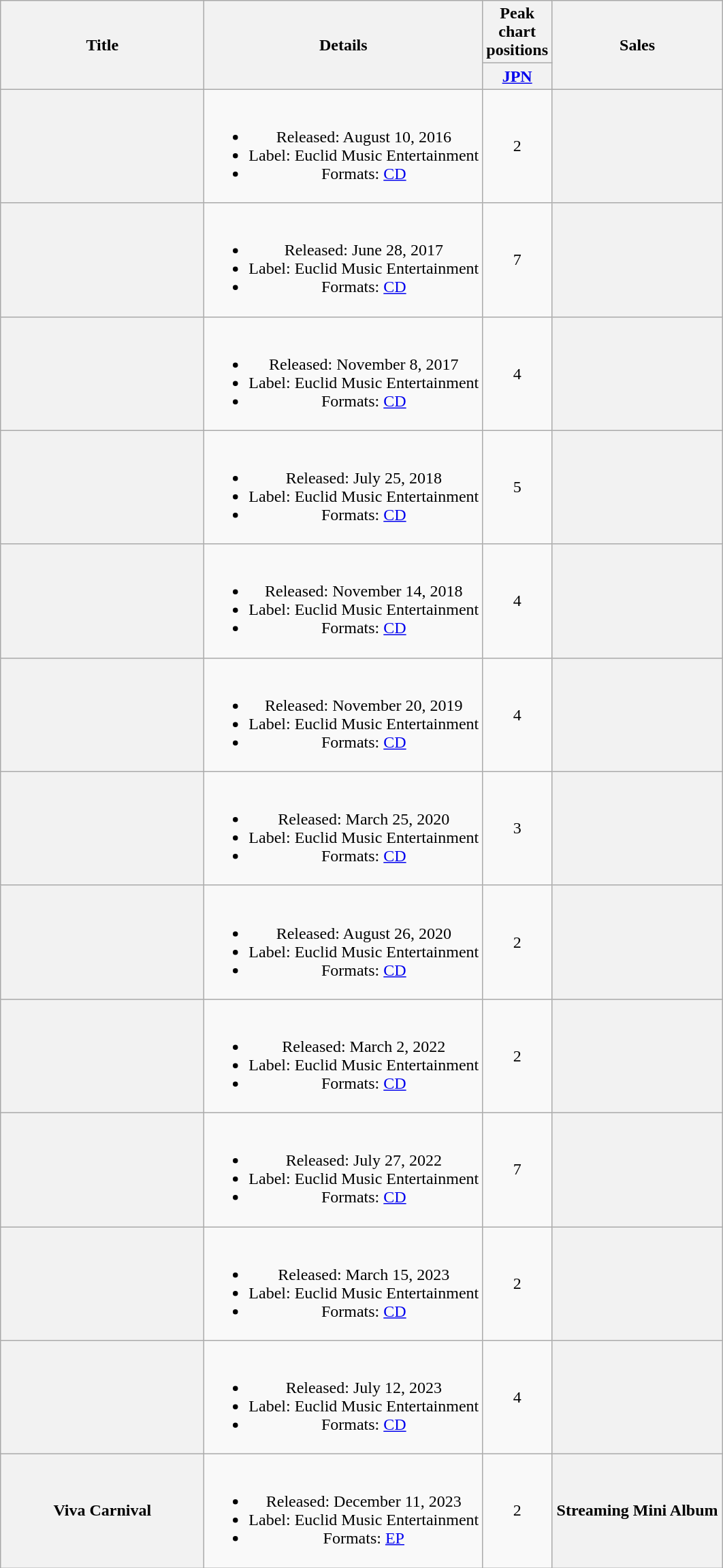<table class="wikitable plainrowheaders" style="text-align:center;">
<tr>
<th rowspan="2" style="width:12em;">Title</th>
<th rowspan="2">Details</th>
<th colspan="1">Peak chart positions</th>
<th rowspan="2" style="width:10em;">Sales</th>
</tr>
<tr>
<th width="30"><a href='#'>JPN</a></th>
</tr>
<tr>
<th scope="row"><br></th>
<td><br><ul><li>Released: August 10, 2016</li><li>Label: Euclid Music Entertainment</li><li>Formats: <a href='#'>CD</a></li></ul></td>
<td>2</td>
<th scope="row"></th>
</tr>
<tr>
<th scope="row"><br></th>
<td><br><ul><li>Released: June 28, 2017</li><li>Label: Euclid Music Entertainment</li><li>Formats: <a href='#'>CD</a></li></ul></td>
<td>7</td>
<th scope="row"></th>
</tr>
<tr>
<th scope="row"><br></th>
<td><br><ul><li>Released: November 8, 2017</li><li>Label: Euclid Music Entertainment</li><li>Formats: <a href='#'>CD</a></li></ul></td>
<td>4</td>
<th scope="row"></th>
</tr>
<tr>
<th scope="row"><br></th>
<td><br><ul><li>Released: July 25, 2018</li><li>Label: Euclid Music Entertainment</li><li>Formats: <a href='#'>CD</a></li></ul></td>
<td>5</td>
<th scope="row"></th>
</tr>
<tr>
<th><strong><br></strong></th>
<td><br><ul><li>Released: November 14, 2018</li><li>Label: Euclid Music Entertainment</li><li>Formats: <a href='#'>CD</a></li></ul></td>
<td>4</td>
<th></th>
</tr>
<tr>
<th><br></th>
<td><br><ul><li>Released: November 20, 2019</li><li>Label: Euclid Music Entertainment</li><li>Formats: <a href='#'>CD</a></li></ul></td>
<td>4</td>
<th></th>
</tr>
<tr>
<th></th>
<td><br><ul><li>Released: March 25, 2020</li><li>Label: Euclid Music Entertainment</li><li>Formats: <a href='#'>CD</a></li></ul></td>
<td>3</td>
<th></th>
</tr>
<tr>
<th></th>
<td><br><ul><li>Released: August 26, 2020</li><li>Label: Euclid Music Entertainment</li><li>Formats: <a href='#'>CD</a></li></ul></td>
<td>2</td>
<th></th>
</tr>
<tr>
<th></th>
<td><br><ul><li>Released: March 2, 2022</li><li>Label: Euclid Music Entertainment</li><li>Formats: <a href='#'>CD</a></li></ul></td>
<td>2</td>
<th></th>
</tr>
<tr>
<th></th>
<td><br><ul><li>Released: July 27, 2022</li><li>Label: Euclid Music Entertainment</li><li>Formats: <a href='#'>CD</a></li></ul></td>
<td>7</td>
<th></th>
</tr>
<tr>
<th></th>
<td><br><ul><li>Released: March 15, 2023</li><li>Label: Euclid Music Entertainment</li><li>Formats: <a href='#'>CD</a></li></ul></td>
<td>2</td>
<th></th>
</tr>
<tr>
<th></th>
<td><br><ul><li>Released: July 12, 2023</li><li>Label: Euclid Music Entertainment</li><li>Formats: <a href='#'>CD</a></li></ul></td>
<td>4</td>
<th></th>
</tr>
<tr>
<th><strong>Viva Carnival<br></strong></th>
<td><br><ul><li>Released: December 11, 2023</li><li>Label: Euclid Music Entertainment</li><li>Formats: <a href='#'>EP</a></li></ul></td>
<td>2</td>
<th>Streaming Mini Album</th>
</tr>
</table>
